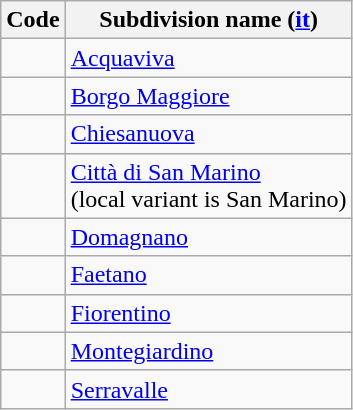<table class="wikitable sortable">
<tr>
<th>Code</th>
<th>Subdivision name (<a href='#'>it</a>)</th>
</tr>
<tr>
<td></td>
<td><a href='#'>Acquaviva</a></td>
</tr>
<tr>
<td></td>
<td><a href='#'>Borgo Maggiore</a></td>
</tr>
<tr>
<td></td>
<td><a href='#'>Chiesanuova</a></td>
</tr>
<tr>
<td></td>
<td><a href='#'>Città di San Marino</a><br>(local variant is San Marino)</td>
</tr>
<tr>
<td></td>
<td><a href='#'>Domagnano</a></td>
</tr>
<tr>
<td></td>
<td><a href='#'>Faetano</a></td>
</tr>
<tr>
<td></td>
<td><a href='#'>Fiorentino</a></td>
</tr>
<tr>
<td></td>
<td><a href='#'>Montegiardino</a></td>
</tr>
<tr>
<td></td>
<td><a href='#'>Serravalle</a></td>
</tr>
</table>
